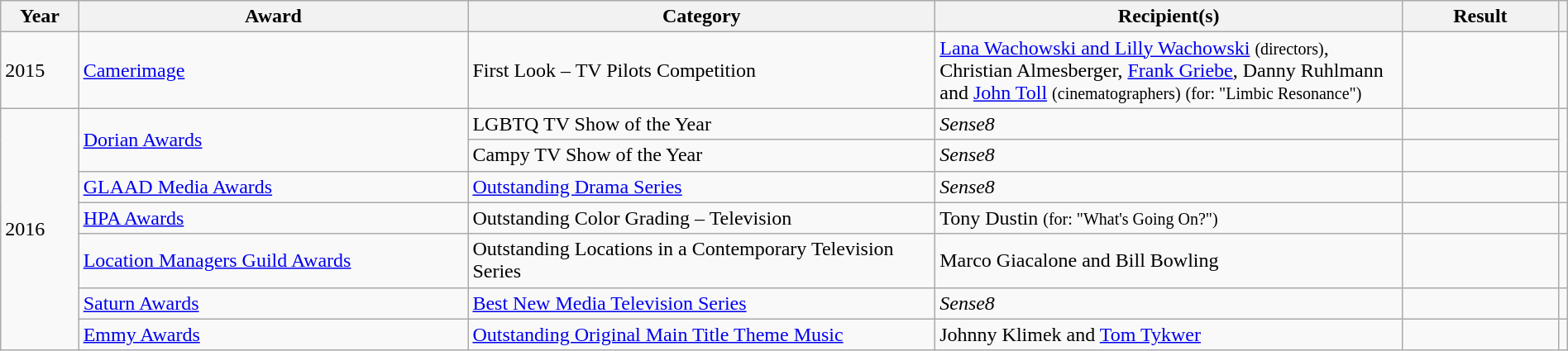<table class="wikitable sortable" width="100%">
<tr style= text-align:center;">
<th scope="col" width="5%">Year</th>
<th scope="col" width="25%">Award</th>
<th scope="col" width="30%">Category</th>
<th scope="col" width="30%">Recipient(s)</th>
<th scope="col" width="10%">Result</th>
<th scope="col" class="unsortable"></th>
</tr>
<tr>
<td>2015</td>
<td><a href='#'>Camerimage</a></td>
<td>First Look – TV Pilots Competition</td>
<td><a href='#'>Lana Wachowski and Lilly Wachowski</a> <small>(directors)</small>, Christian Almesberger, <a href='#'>Frank Griebe</a>, Danny Ruhlmann and <a href='#'>John Toll</a> <small>(cinematographers)</small> <small>(for: "Limbic Resonance")</small></td>
<td></td>
<td></td>
</tr>
<tr>
<td rowspan="7">2016</td>
<td rowspan="2"><a href='#'>Dorian Awards</a></td>
<td>LGBTQ TV Show of the Year</td>
<td><em>Sense8</em></td>
<td></td>
<td rowspan="2"></td>
</tr>
<tr>
<td>Campy TV Show of the Year</td>
<td><em>Sense8</em></td>
<td></td>
</tr>
<tr>
<td><a href='#'>GLAAD Media Awards</a></td>
<td><a href='#'>Outstanding Drama Series</a></td>
<td><em>Sense8</em></td>
<td></td>
<td></td>
</tr>
<tr>
<td><a href='#'>HPA Awards</a></td>
<td>Outstanding Color Grading – Television</td>
<td>Tony Dustin <small>(for: "What's Going On?")</small></td>
<td></td>
<td></td>
</tr>
<tr>
<td><a href='#'>Location Managers Guild Awards</a></td>
<td>Outstanding Locations in a Contemporary Television Series</td>
<td>Marco Giacalone and Bill Bowling</td>
<td></td>
<td></td>
</tr>
<tr>
<td><a href='#'>Saturn Awards</a></td>
<td><a href='#'>Best New Media Television Series</a></td>
<td><em>Sense8</em></td>
<td></td>
<td></td>
</tr>
<tr>
<td><a href='#'>Emmy Awards</a></td>
<td><a href='#'>Outstanding Original Main Title Theme Music</a></td>
<td>Johnny Klimek and <a href='#'>Tom Tykwer</a></td>
<td></td>
<td></td>
</tr>
</table>
